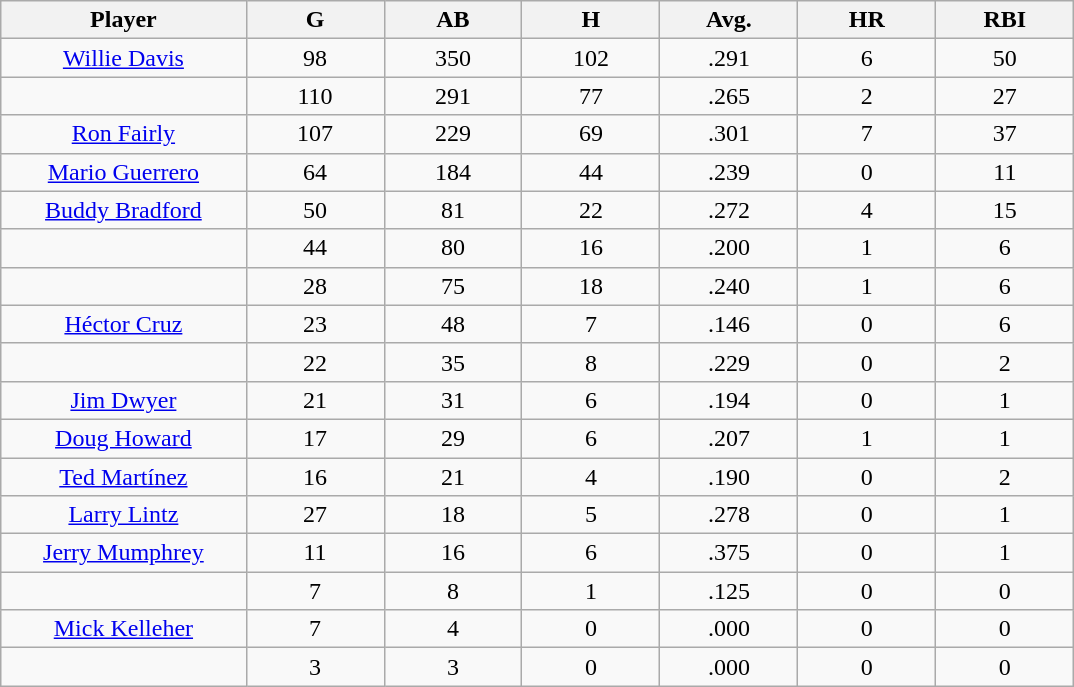<table class="wikitable sortable">
<tr>
<th bgcolor="#DDDDFF" width="16%">Player</th>
<th bgcolor="#DDDDFF" width="9%">G</th>
<th bgcolor="#DDDDFF" width="9%">AB</th>
<th bgcolor="#DDDDFF" width="9%">H</th>
<th bgcolor="#DDDDFF" width="9%">Avg.</th>
<th bgcolor="#DDDDFF" width="9%">HR</th>
<th bgcolor="#DDDDFF" width="9%">RBI</th>
</tr>
<tr align="center">
<td><a href='#'>Willie Davis</a></td>
<td>98</td>
<td>350</td>
<td>102</td>
<td>.291</td>
<td>6</td>
<td>50</td>
</tr>
<tr align="center">
<td></td>
<td>110</td>
<td>291</td>
<td>77</td>
<td>.265</td>
<td>2</td>
<td>27</td>
</tr>
<tr align="center">
<td><a href='#'>Ron Fairly</a></td>
<td>107</td>
<td>229</td>
<td>69</td>
<td>.301</td>
<td>7</td>
<td>37</td>
</tr>
<tr align="center">
<td><a href='#'>Mario Guerrero</a></td>
<td>64</td>
<td>184</td>
<td>44</td>
<td>.239</td>
<td>0</td>
<td>11</td>
</tr>
<tr align="center">
<td><a href='#'>Buddy Bradford</a></td>
<td>50</td>
<td>81</td>
<td>22</td>
<td>.272</td>
<td>4</td>
<td>15</td>
</tr>
<tr align="center">
<td></td>
<td>44</td>
<td>80</td>
<td>16</td>
<td>.200</td>
<td>1</td>
<td>6</td>
</tr>
<tr align="center">
<td></td>
<td>28</td>
<td>75</td>
<td>18</td>
<td>.240</td>
<td>1</td>
<td>6</td>
</tr>
<tr align="center">
<td><a href='#'>Héctor Cruz</a></td>
<td>23</td>
<td>48</td>
<td>7</td>
<td>.146</td>
<td>0</td>
<td>6</td>
</tr>
<tr align="center">
<td></td>
<td>22</td>
<td>35</td>
<td>8</td>
<td>.229</td>
<td>0</td>
<td>2</td>
</tr>
<tr align="center">
<td><a href='#'>Jim Dwyer</a></td>
<td>21</td>
<td>31</td>
<td>6</td>
<td>.194</td>
<td>0</td>
<td>1</td>
</tr>
<tr align="center">
<td><a href='#'>Doug Howard</a></td>
<td>17</td>
<td>29</td>
<td>6</td>
<td>.207</td>
<td>1</td>
<td>1</td>
</tr>
<tr align="center">
<td><a href='#'>Ted Martínez</a></td>
<td>16</td>
<td>21</td>
<td>4</td>
<td>.190</td>
<td>0</td>
<td>2</td>
</tr>
<tr align="center">
<td><a href='#'>Larry Lintz</a></td>
<td>27</td>
<td>18</td>
<td>5</td>
<td>.278</td>
<td>0</td>
<td>1</td>
</tr>
<tr align="center">
<td><a href='#'>Jerry Mumphrey</a></td>
<td>11</td>
<td>16</td>
<td>6</td>
<td>.375</td>
<td>0</td>
<td>1</td>
</tr>
<tr align="center">
<td></td>
<td>7</td>
<td>8</td>
<td>1</td>
<td>.125</td>
<td>0</td>
<td>0</td>
</tr>
<tr align="center">
<td><a href='#'>Mick Kelleher</a></td>
<td>7</td>
<td>4</td>
<td>0</td>
<td>.000</td>
<td>0</td>
<td>0</td>
</tr>
<tr align="center">
<td></td>
<td>3</td>
<td>3</td>
<td>0</td>
<td>.000</td>
<td>0</td>
<td>0</td>
</tr>
</table>
